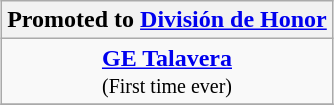<table class="wikitable" style="text-align: center; margin: 0 auto;">
<tr>
<th colspan="2">Promoted to <a href='#'>División de Honor</a></th>
</tr>
<tr>
<td><strong><a href='#'>GE Talavera</a></strong><br><small>(First time ever)</small></td>
</tr>
<tr>
</tr>
</table>
